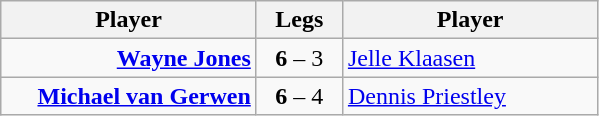<table class=wikitable style="text-align:center">
<tr>
<th width=163>Player</th>
<th width=50>Legs</th>
<th width=163>Player</th>
</tr>
<tr align=left>
<td align=right><strong><a href='#'>Wayne Jones</a></strong> </td>
<td align=center><strong>6</strong> – 3</td>
<td> <a href='#'>Jelle Klaasen</a></td>
</tr>
<tr align=left>
<td align=right><strong><a href='#'>Michael van Gerwen</a></strong> </td>
<td align=center><strong>6</strong> – 4</td>
<td> <a href='#'>Dennis Priestley</a></td>
</tr>
</table>
